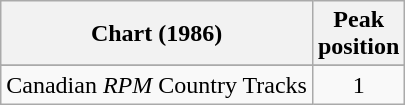<table class="wikitable sortable">
<tr>
<th align="left">Chart (1986)</th>
<th align="center">Peak<br>position</th>
</tr>
<tr>
</tr>
<tr>
<td align="left">Canadian <em>RPM</em> Country Tracks</td>
<td align="center">1</td>
</tr>
</table>
